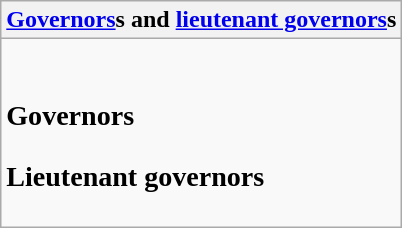<table class="wikitable collapsible collapsed">
<tr>
<th><a href='#'>Governors</a>s and <a href='#'>lieutenant governors</a>s</th>
</tr>
<tr>
<td><br><h3>Governors</h3><h3>Lieutenant governors</h3></td>
</tr>
</table>
